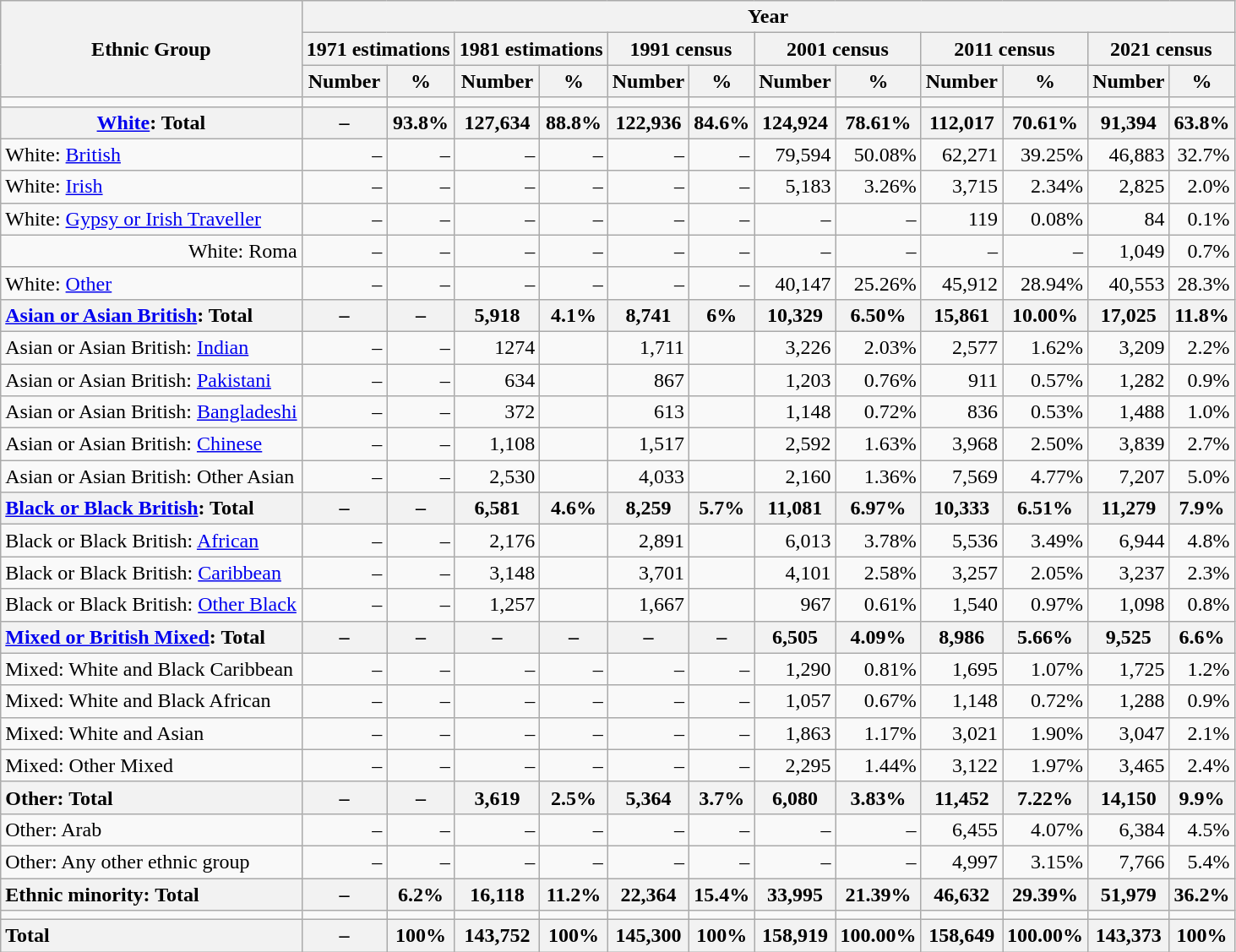<table class="wikitable sortable mw-collapsible mw-collapsed" style="text-align:right">
<tr>
<th rowspan="3">Ethnic Group</th>
<th colspan="12">Year</th>
</tr>
<tr>
<th colspan="2">1971 estimations</th>
<th colspan="2">1981 estimations</th>
<th colspan="2">1991 census</th>
<th colspan="2">2001 census</th>
<th colspan="2">2011 census</th>
<th colspan="2">2021 census</th>
</tr>
<tr>
<th>Number</th>
<th>%</th>
<th>Number</th>
<th>%</th>
<th>Number</th>
<th>%</th>
<th>Number</th>
<th>%</th>
<th>Number</th>
<th>%</th>
<th>Number</th>
<th>%</th>
</tr>
<tr>
<td></td>
<td></td>
<td></td>
<td></td>
<td></td>
<td></td>
<td></td>
<td></td>
<td></td>
<td></td>
<td></td>
<td></td>
<td></td>
</tr>
<tr>
<th><a href='#'>White</a>: Total</th>
<th>–</th>
<th>93.8%</th>
<th>127,634</th>
<th>88.8%</th>
<th>122,936</th>
<th>84.6%</th>
<th>124,924</th>
<th>78.61%</th>
<th>112,017</th>
<th>70.61%</th>
<th>91,394</th>
<th>63.8%</th>
</tr>
<tr>
<td style="text-align:left">White: <a href='#'>British</a></td>
<td>–</td>
<td>–</td>
<td>–</td>
<td>–</td>
<td>–</td>
<td>–</td>
<td>79,594</td>
<td>50.08%</td>
<td>62,271</td>
<td>39.25%</td>
<td>46,883</td>
<td>32.7%</td>
</tr>
<tr>
<td style="text-align:left">White: <a href='#'>Irish</a></td>
<td>–</td>
<td>–</td>
<td>–</td>
<td>–</td>
<td>–</td>
<td>–</td>
<td>5,183</td>
<td>3.26%</td>
<td>3,715</td>
<td>2.34%</td>
<td>2,825</td>
<td>2.0%</td>
</tr>
<tr>
<td style="text-align:left">White: <a href='#'>Gypsy or Irish Traveller</a></td>
<td>–</td>
<td>–</td>
<td>–</td>
<td>–</td>
<td>–</td>
<td>–</td>
<td>–</td>
<td>–</td>
<td>119</td>
<td>0.08%</td>
<td>84</td>
<td>0.1%</td>
</tr>
<tr>
<td>White: Roma</td>
<td>–</td>
<td>–</td>
<td>–</td>
<td>–</td>
<td>–</td>
<td>–</td>
<td>–</td>
<td>–</td>
<td>–</td>
<td>–</td>
<td>1,049</td>
<td>0.7%</td>
</tr>
<tr>
<td style="text-align:left">White: <a href='#'>Other</a></td>
<td>–</td>
<td>–</td>
<td>–</td>
<td>–</td>
<td>–</td>
<td>–</td>
<td>40,147</td>
<td>25.26%</td>
<td>45,912</td>
<td>28.94%</td>
<td>40,553</td>
<td>28.3%</td>
</tr>
<tr>
<th style="text-align:left"><a href='#'>Asian or Asian British</a>: Total</th>
<th>–</th>
<th>–</th>
<th>5,918</th>
<th>4.1%</th>
<th>8,741</th>
<th>6%</th>
<th>10,329</th>
<th>6.50%</th>
<th>15,861</th>
<th>10.00%</th>
<th>17,025</th>
<th>11.8%</th>
</tr>
<tr>
<td style="text-align:left">Asian or Asian British: <a href='#'>Indian</a></td>
<td>–</td>
<td>–</td>
<td>1274</td>
<td></td>
<td>1,711</td>
<td></td>
<td>3,226</td>
<td>2.03%</td>
<td>2,577</td>
<td>1.62%</td>
<td>3,209</td>
<td>2.2%</td>
</tr>
<tr>
<td style="text-align:left">Asian or Asian British: <a href='#'>Pakistani</a></td>
<td>–</td>
<td>–</td>
<td>634</td>
<td></td>
<td>867</td>
<td></td>
<td>1,203</td>
<td>0.76%</td>
<td>911</td>
<td>0.57%</td>
<td>1,282</td>
<td>0.9%</td>
</tr>
<tr>
<td style="text-align:left">Asian or Asian British: <a href='#'>Bangladeshi</a></td>
<td>–</td>
<td>–</td>
<td>372</td>
<td></td>
<td>613</td>
<td></td>
<td>1,148</td>
<td>0.72%</td>
<td>836</td>
<td>0.53%</td>
<td>1,488</td>
<td>1.0%</td>
</tr>
<tr>
<td style="text-align:left">Asian or Asian British: <a href='#'>Chinese</a></td>
<td>–</td>
<td>–</td>
<td>1,108</td>
<td></td>
<td>1,517</td>
<td></td>
<td>2,592</td>
<td>1.63%</td>
<td>3,968</td>
<td>2.50%</td>
<td>3,839</td>
<td>2.7%</td>
</tr>
<tr>
<td style="text-align:left">Asian or Asian British: Other Asian</td>
<td>–</td>
<td>–</td>
<td>2,530</td>
<td></td>
<td>4,033</td>
<td></td>
<td>2,160</td>
<td>1.36%</td>
<td>7,569</td>
<td>4.77%</td>
<td>7,207</td>
<td>5.0%</td>
</tr>
<tr>
<th style="text-align:left"><a href='#'>Black or Black British</a>: Total</th>
<th>–</th>
<th>–</th>
<th>6,581</th>
<th>4.6%</th>
<th>8,259</th>
<th>5.7%</th>
<th>11,081</th>
<th>6.97%</th>
<th>10,333</th>
<th>6.51%</th>
<th>11,279</th>
<th>7.9%</th>
</tr>
<tr>
<td style="text-align:left">Black or Black British: <a href='#'>African</a></td>
<td>–</td>
<td>–</td>
<td>2,176</td>
<td></td>
<td>2,891</td>
<td></td>
<td>6,013</td>
<td>3.78%</td>
<td>5,536</td>
<td>3.49%</td>
<td>6,944</td>
<td>4.8%</td>
</tr>
<tr>
<td style="text-align:left">Black or Black British: <a href='#'>Caribbean</a></td>
<td>–</td>
<td>–</td>
<td>3,148</td>
<td></td>
<td>3,701</td>
<td></td>
<td>4,101</td>
<td>2.58%</td>
<td>3,257</td>
<td>2.05%</td>
<td>3,237</td>
<td>2.3%</td>
</tr>
<tr>
<td style="text-align:left">Black or Black British: <a href='#'>Other Black</a></td>
<td>–</td>
<td>–</td>
<td>1,257</td>
<td></td>
<td>1,667</td>
<td></td>
<td>967</td>
<td>0.61%</td>
<td>1,540</td>
<td>0.97%</td>
<td>1,098</td>
<td>0.8%</td>
</tr>
<tr>
<th style="text-align:left"><a href='#'>Mixed or British Mixed</a>: Total</th>
<th>–</th>
<th>–</th>
<th>–</th>
<th>–</th>
<th>–</th>
<th>–</th>
<th>6,505</th>
<th>4.09%</th>
<th>8,986</th>
<th>5.66%</th>
<th>9,525</th>
<th>6.6%</th>
</tr>
<tr>
<td style="text-align:left">Mixed: White and Black Caribbean</td>
<td>–</td>
<td>–</td>
<td>–</td>
<td>–</td>
<td>–</td>
<td>–</td>
<td>1,290</td>
<td>0.81%</td>
<td>1,695</td>
<td>1.07%</td>
<td>1,725</td>
<td>1.2%</td>
</tr>
<tr>
<td style="text-align:left">Mixed: White and Black African</td>
<td>–</td>
<td>–</td>
<td>–</td>
<td>–</td>
<td>–</td>
<td>–</td>
<td>1,057</td>
<td>0.67%</td>
<td>1,148</td>
<td>0.72%</td>
<td>1,288</td>
<td>0.9%</td>
</tr>
<tr>
<td style="text-align:left">Mixed: White and Asian</td>
<td>–</td>
<td>–</td>
<td>–</td>
<td>–</td>
<td>–</td>
<td>–</td>
<td>1,863</td>
<td>1.17%</td>
<td>3,021</td>
<td>1.90%</td>
<td>3,047</td>
<td>2.1%</td>
</tr>
<tr>
<td style="text-align:left">Mixed: Other Mixed</td>
<td>–</td>
<td>–</td>
<td>–</td>
<td>–</td>
<td>–</td>
<td>–</td>
<td>2,295</td>
<td>1.44%</td>
<td>3,122</td>
<td>1.97%</td>
<td>3,465</td>
<td>2.4%</td>
</tr>
<tr>
<th style="text-align:left">Other: Total</th>
<th>–</th>
<th>–</th>
<th>3,619</th>
<th>2.5%</th>
<th>5,364</th>
<th>3.7%</th>
<th>6,080</th>
<th>3.83%</th>
<th>11,452</th>
<th>7.22%</th>
<th>14,150</th>
<th>9.9%</th>
</tr>
<tr>
<td style="text-align:left">Other: Arab</td>
<td>–</td>
<td>–</td>
<td>–</td>
<td>–</td>
<td>–</td>
<td>–</td>
<td>–</td>
<td>–</td>
<td>6,455</td>
<td>4.07%</td>
<td>6,384</td>
<td>4.5%</td>
</tr>
<tr>
<td style="text-align:left">Other: Any other ethnic group</td>
<td>–</td>
<td>–</td>
<td>–</td>
<td>–</td>
<td>–</td>
<td>–</td>
<td>–</td>
<td>–</td>
<td>4,997</td>
<td>3.15%</td>
<td>7,766</td>
<td>5.4%</td>
</tr>
<tr>
<th style="text-align:left">Ethnic minority: Total</th>
<th>–</th>
<th>6.2%</th>
<th>16,118</th>
<th>11.2%</th>
<th>22,364</th>
<th>15.4%</th>
<th>33,995</th>
<th>21.39%</th>
<th>46,632</th>
<th>29.39%</th>
<th>51,979</th>
<th>36.2%</th>
</tr>
<tr>
<td></td>
<td></td>
<td></td>
<td></td>
<td></td>
<td></td>
<td></td>
<td></td>
<td></td>
<td></td>
<td></td>
<td></td>
<td></td>
</tr>
<tr>
<th style="text-align:left">Total</th>
<th>–</th>
<th>100%</th>
<th>143,752</th>
<th>100%</th>
<th>145,300</th>
<th>100%</th>
<th>158,919</th>
<th>100.00%</th>
<th>158,649</th>
<th>100.00%</th>
<th>143,373</th>
<th>100%</th>
</tr>
</table>
